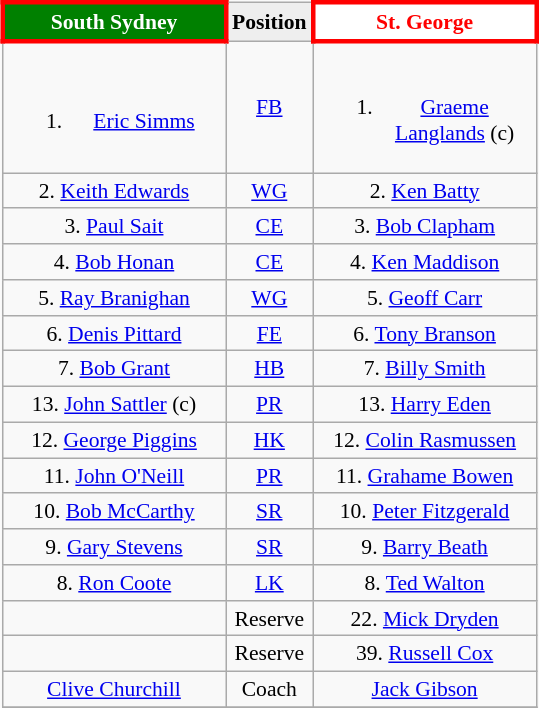<table align="right" class="wikitable" style="font-size:90%; margin-left:1em">
<tr bgcolor="#FF0033">
<th style="width:140px; border:3px solid red; background: green; color: white">South Sydney</th>
<th style="width:40px; text-align:center; background:#eee; color:black;">Position</th>
<th style="width:140px; border:3px solid red; background: white; color: red">St. George</th>
</tr>
<tr align=center>
<td><br><ol><li><a href='#'>Eric Simms</a></li></ol></td>
<td><a href='#'>FB</a></td>
<td><br><ol><li><a href='#'>Graeme Langlands</a> (c)</li></ol></td>
</tr>
<tr align=center>
<td>2. <a href='#'>Keith Edwards</a></td>
<td><a href='#'>WG</a></td>
<td>2. <a href='#'>Ken Batty</a></td>
</tr>
<tr align=center>
<td>3. <a href='#'>Paul Sait</a></td>
<td><a href='#'>CE</a></td>
<td>3. <a href='#'>Bob Clapham</a></td>
</tr>
<tr align=center>
<td>4. <a href='#'>Bob Honan</a></td>
<td><a href='#'>CE</a></td>
<td>4. <a href='#'>Ken Maddison</a></td>
</tr>
<tr align=center>
<td>5. <a href='#'>Ray Branighan</a></td>
<td><a href='#'>WG</a></td>
<td>5. <a href='#'>Geoff Carr</a></td>
</tr>
<tr align=center>
<td>6. <a href='#'>Denis Pittard</a></td>
<td><a href='#'>FE</a></td>
<td>6. <a href='#'>Tony Branson</a></td>
</tr>
<tr align=center>
<td>7. <a href='#'>Bob Grant</a></td>
<td><a href='#'>HB</a></td>
<td>7. <a href='#'>Billy Smith</a></td>
</tr>
<tr align=center>
<td>13. <a href='#'>John Sattler</a> (c)</td>
<td><a href='#'>PR</a></td>
<td>13. <a href='#'>Harry Eden</a></td>
</tr>
<tr align=center>
<td>12. <a href='#'>George Piggins</a></td>
<td><a href='#'>HK</a></td>
<td>12. <a href='#'>Colin Rasmussen</a></td>
</tr>
<tr align=center>
<td>11. <a href='#'>John O'Neill</a></td>
<td><a href='#'>PR</a></td>
<td>11. <a href='#'>Grahame Bowen</a></td>
</tr>
<tr align=center>
<td>10. <a href='#'>Bob McCarthy</a></td>
<td><a href='#'>SR</a></td>
<td>10. <a href='#'>Peter Fitzgerald</a></td>
</tr>
<tr align=center>
<td>9. <a href='#'>Gary Stevens</a></td>
<td><a href='#'>SR</a></td>
<td>9. <a href='#'>Barry Beath</a></td>
</tr>
<tr align=center>
<td>8. <a href='#'>Ron Coote</a></td>
<td><a href='#'>LK</a></td>
<td>8. <a href='#'>Ted Walton</a></td>
</tr>
<tr align=center>
<td></td>
<td>Reserve</td>
<td>22. <a href='#'>Mick Dryden</a></td>
</tr>
<tr align=center>
<td></td>
<td>Reserve</td>
<td>39. <a href='#'>Russell Cox</a></td>
</tr>
<tr align=center>
<td><a href='#'>Clive Churchill</a></td>
<td>Coach</td>
<td><a href='#'>Jack Gibson</a></td>
</tr>
<tr>
</tr>
</table>
